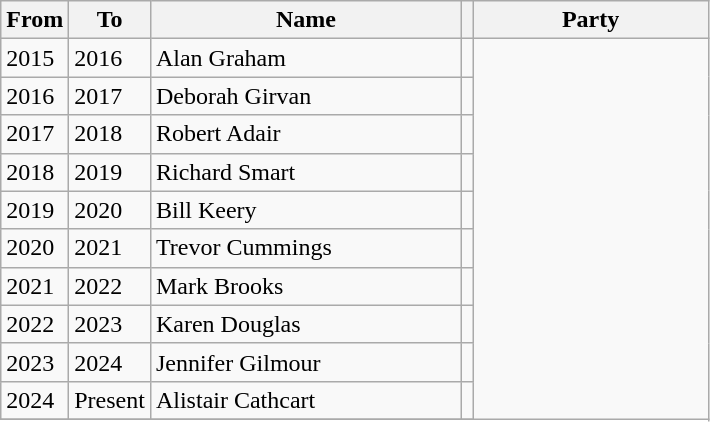<table class="wikitable sortable">
<tr>
<th>From</th>
<th>To</th>
<th scope="col" style="width:200px;">Name</th>
<th class="unsortable"></th>
<th scope="col" style="width:150px;">Party</th>
</tr>
<tr>
<td>2015</td>
<td>2016</td>
<td>Alan Graham</td>
<td></td>
</tr>
<tr>
<td>2016</td>
<td>2017</td>
<td>Deborah Girvan</td>
<td></td>
</tr>
<tr>
<td>2017</td>
<td>2018</td>
<td>Robert Adair</td>
<td></td>
</tr>
<tr>
<td>2018</td>
<td>2019</td>
<td>Richard Smart</td>
<td></td>
</tr>
<tr>
<td>2019</td>
<td>2020</td>
<td>Bill Keery</td>
<td></td>
</tr>
<tr>
<td>2020</td>
<td>2021</td>
<td>Trevor Cummings</td>
<td></td>
</tr>
<tr>
<td>2021</td>
<td>2022</td>
<td>Mark Brooks</td>
<td></td>
</tr>
<tr>
<td>2022</td>
<td>2023</td>
<td>Karen Douglas</td>
<td></td>
</tr>
<tr>
<td>2023</td>
<td>2024</td>
<td>Jennifer Gilmour</td>
<td></td>
</tr>
<tr>
<td>2024</td>
<td>Present</td>
<td>Alistair Cathcart</td>
<td></td>
</tr>
<tr>
</tr>
</table>
